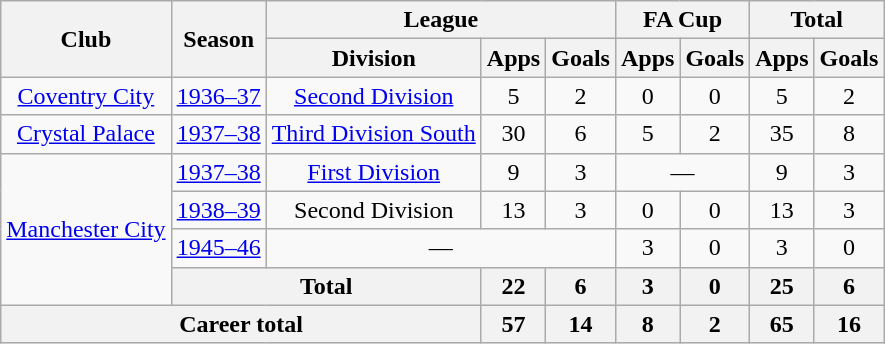<table class="wikitable" style="text-align:center">
<tr>
<th rowspan="2">Club</th>
<th rowspan="2">Season</th>
<th colspan="3">League</th>
<th colspan="2">FA Cup</th>
<th colspan="2">Total</th>
</tr>
<tr>
<th>Division</th>
<th>Apps</th>
<th>Goals</th>
<th>Apps</th>
<th>Goals</th>
<th>Apps</th>
<th>Goals</th>
</tr>
<tr>
<td><a href='#'>Coventry City</a></td>
<td><a href='#'>1936–37</a></td>
<td><a href='#'>Second Division</a></td>
<td>5</td>
<td>2</td>
<td>0</td>
<td>0</td>
<td>5</td>
<td>2</td>
</tr>
<tr>
<td><a href='#'>Crystal Palace</a></td>
<td><a href='#'>1937–38</a></td>
<td><a href='#'>Third Division South</a></td>
<td>30</td>
<td>6</td>
<td>5</td>
<td>2</td>
<td>35</td>
<td>8</td>
</tr>
<tr>
<td rowspan="4"><a href='#'>Manchester City</a></td>
<td><a href='#'>1937–38</a></td>
<td><a href='#'>First Division</a></td>
<td>9</td>
<td>3</td>
<td colspan="2">―</td>
<td>9</td>
<td>3</td>
</tr>
<tr>
<td><a href='#'>1938–39</a></td>
<td>Second Division</td>
<td>13</td>
<td>3</td>
<td>0</td>
<td>0</td>
<td>13</td>
<td>3</td>
</tr>
<tr>
<td><a href='#'>1945–46</a></td>
<td colspan="3">―</td>
<td>3</td>
<td>0</td>
<td>3</td>
<td>0</td>
</tr>
<tr>
<th colspan="2">Total</th>
<th>22</th>
<th>6</th>
<th>3</th>
<th>0</th>
<th>25</th>
<th>6</th>
</tr>
<tr>
<th colspan="3">Career total</th>
<th>57</th>
<th>14</th>
<th>8</th>
<th>2</th>
<th>65</th>
<th>16</th>
</tr>
</table>
